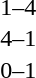<table cellspacing=1 width=70%>
<tr>
<th width=25%></th>
<th width=30%></th>
<th width=15%></th>
<th width=30%></th>
</tr>
<tr>
<td></td>
<td align=right></td>
<td align=center>1–4</td>
<td></td>
</tr>
<tr>
<td></td>
<td align=right></td>
<td align=center>4–1</td>
<td></td>
</tr>
<tr>
<td></td>
<td align=right></td>
<td align=center>0–1</td>
<td></td>
</tr>
</table>
